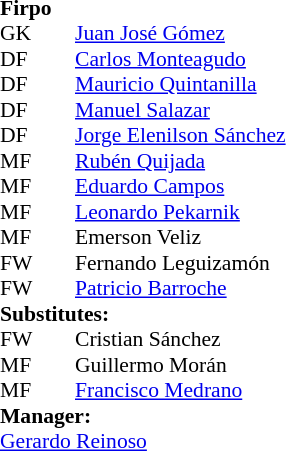<table style="font-size: 90%" cellspacing="0" cellpadding="0">
<tr>
<td colspan="4"><strong>Firpo</strong></td>
</tr>
<tr>
<th width="25"></th>
<th width="25"></th>
</tr>
<tr>
<td>GK</td>
<td></td>
<td> <a href='#'>Juan José Gómez</a></td>
</tr>
<tr>
<td>DF</td>
<td></td>
<td> <a href='#'>Carlos Monteagudo</a></td>
<td></td>
<td></td>
</tr>
<tr>
<td>DF</td>
<td></td>
<td> <a href='#'>Mauricio Quintanilla</a></td>
</tr>
<tr>
<td>DF</td>
<td></td>
<td> <a href='#'>Manuel Salazar</a></td>
</tr>
<tr>
<td>DF</td>
<td></td>
<td> <a href='#'>Jorge Elenilson Sánchez</a></td>
</tr>
<tr>
<td>MF</td>
<td></td>
<td>  <a href='#'>Rubén Quijada</a></td>
</tr>
<tr>
<td>MF</td>
<td></td>
<td>  <a href='#'>Eduardo Campos</a></td>
</tr>
<tr>
<td>MF</td>
<td></td>
<td>  <a href='#'>Leonardo Pekarnik</a></td>
<td></td>
<td></td>
</tr>
<tr>
<td>MF</td>
<td></td>
<td> Emerson Veliz</td>
<td></td>
<td></td>
</tr>
<tr>
<td>FW</td>
<td></td>
<td> Fernando Leguizamón</td>
</tr>
<tr>
<td>FW</td>
<td></td>
<td> <a href='#'>Patricio Barroche</a></td>
</tr>
<tr>
<td colspan=3><strong>Substitutes:</strong></td>
</tr>
<tr>
<td>FW</td>
<td></td>
<td> Cristian Sánchez</td>
<td></td>
<td></td>
</tr>
<tr>
<td>MF</td>
<td></td>
<td> Guillermo Morán</td>
<td></td>
<td></td>
</tr>
<tr>
<td>MF</td>
<td></td>
<td> <a href='#'>Francisco Medrano</a></td>
<td></td>
<td></td>
</tr>
<tr>
<td colspan=3><strong>Manager:</strong></td>
</tr>
<tr>
<td colspan=4> <a href='#'>Gerardo Reinoso</a></td>
</tr>
</table>
